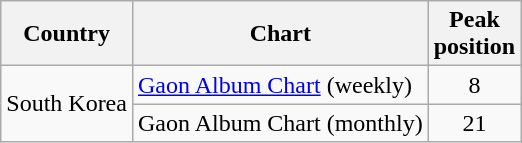<table class="wikitable">
<tr>
<th>Country</th>
<th>Chart</th>
<th>Peak<br>position</th>
</tr>
<tr>
<td rowspan="2">South Korea</td>
<td><a href='#'>Gaon Album Chart</a> (weekly)</td>
<td align="center">8</td>
</tr>
<tr>
<td>Gaon Album Chart (monthly)</td>
<td align="center">21</td>
</tr>
</table>
